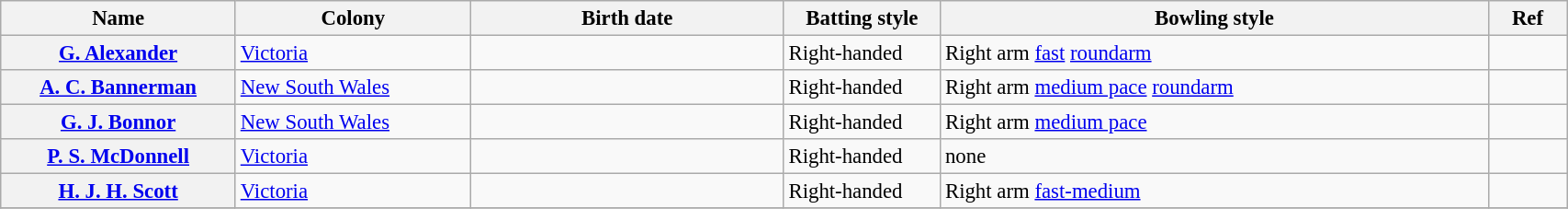<table class="wikitable plainrowheaders" style="font-size:95%; width:90%;">
<tr>
<th scope="col" width="15%">Name</th>
<th scope="col" width="15%">Colony</th>
<th scope="col" width="20%">Birth date</th>
<th scope="col" width="10%">Batting style</th>
<th scope="col" width="35%">Bowling style</th>
<th scope="col" width="5%">Ref</th>
</tr>
<tr>
<th scope="row"><a href='#'>G. Alexander</a></th>
<td><a href='#'>Victoria</a></td>
<td></td>
<td>Right-handed</td>
<td>Right arm <a href='#'>fast</a> <a href='#'>roundarm</a></td>
<td></td>
</tr>
<tr>
<th scope="row"><a href='#'>A. C. Bannerman</a></th>
<td><a href='#'>New South Wales</a></td>
<td></td>
<td>Right-handed</td>
<td>Right arm <a href='#'>medium pace</a> <a href='#'>roundarm</a></td>
<td></td>
</tr>
<tr>
<th scope="row"><a href='#'>G. J. Bonnor</a></th>
<td><a href='#'>New South Wales</a></td>
<td></td>
<td>Right-handed</td>
<td>Right arm <a href='#'>medium pace</a></td>
<td></td>
</tr>
<tr>
<th scope="row"><a href='#'>P. S. McDonnell</a></th>
<td><a href='#'>Victoria</a></td>
<td></td>
<td>Right-handed</td>
<td>none</td>
<td></td>
</tr>
<tr>
<th scope="row"><a href='#'>H. J. H. Scott</a></th>
<td><a href='#'>Victoria</a></td>
<td></td>
<td>Right-handed</td>
<td>Right arm <a href='#'>fast-medium</a></td>
<td></td>
</tr>
<tr>
</tr>
</table>
